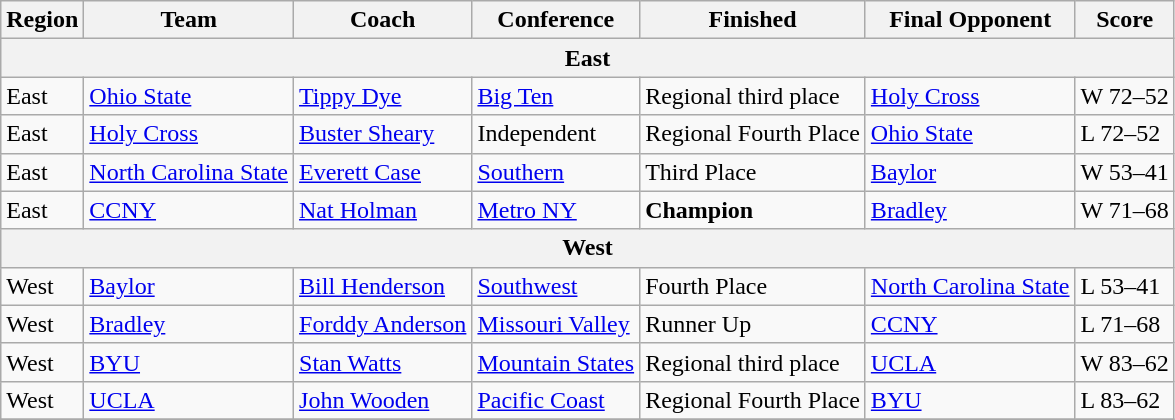<table class=wikitable>
<tr>
<th>Region</th>
<th>Team</th>
<th>Coach</th>
<th>Conference</th>
<th>Finished</th>
<th>Final Opponent</th>
<th>Score</th>
</tr>
<tr>
<th colspan=7>East</th>
</tr>
<tr>
<td>East</td>
<td><a href='#'>Ohio State</a></td>
<td><a href='#'>Tippy Dye</a></td>
<td><a href='#'>Big Ten</a></td>
<td>Regional third place</td>
<td><a href='#'>Holy Cross</a></td>
<td>W 72–52</td>
</tr>
<tr>
<td>East</td>
<td><a href='#'>Holy Cross</a></td>
<td><a href='#'>Buster Sheary</a></td>
<td>Independent</td>
<td>Regional Fourth Place</td>
<td><a href='#'>Ohio State</a></td>
<td>L 72–52</td>
</tr>
<tr>
<td>East</td>
<td><a href='#'>North Carolina State</a></td>
<td><a href='#'>Everett Case</a></td>
<td><a href='#'>Southern</a></td>
<td>Third Place</td>
<td><a href='#'>Baylor</a></td>
<td>W 53–41</td>
</tr>
<tr>
<td>East</td>
<td><a href='#'>CCNY</a></td>
<td><a href='#'>Nat Holman</a></td>
<td><a href='#'>Metro NY</a></td>
<td><strong>Champion</strong></td>
<td><a href='#'>Bradley</a></td>
<td>W 71–68</td>
</tr>
<tr>
<th colspan=7>West</th>
</tr>
<tr>
<td>West</td>
<td><a href='#'>Baylor</a></td>
<td><a href='#'>Bill Henderson</a></td>
<td><a href='#'>Southwest</a></td>
<td>Fourth Place</td>
<td><a href='#'>North Carolina State</a></td>
<td>L 53–41</td>
</tr>
<tr>
<td>West</td>
<td><a href='#'>Bradley</a></td>
<td><a href='#'>Forddy Anderson</a></td>
<td><a href='#'>Missouri Valley</a></td>
<td>Runner Up</td>
<td><a href='#'>CCNY</a></td>
<td>L 71–68</td>
</tr>
<tr>
<td>West</td>
<td><a href='#'>BYU</a></td>
<td><a href='#'>Stan Watts</a></td>
<td><a href='#'>Mountain States</a></td>
<td>Regional third place</td>
<td><a href='#'>UCLA</a></td>
<td>W 83–62</td>
</tr>
<tr>
<td>West</td>
<td><a href='#'>UCLA</a></td>
<td><a href='#'>John Wooden</a></td>
<td><a href='#'>Pacific Coast</a></td>
<td>Regional Fourth Place</td>
<td><a href='#'>BYU</a></td>
<td>L 83–62</td>
</tr>
<tr>
</tr>
</table>
